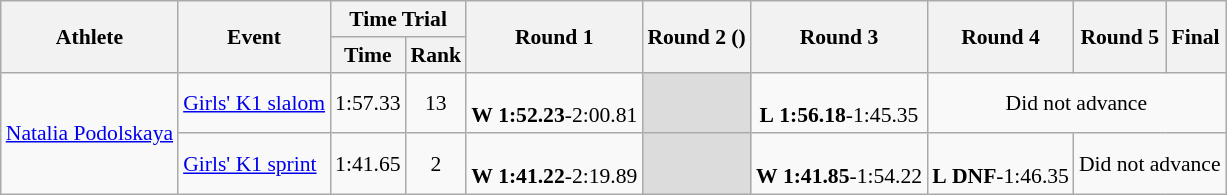<table class="wikitable" border="1" style="font-size:90%">
<tr>
<th rowspan=2>Athlete</th>
<th rowspan=2>Event</th>
<th colspan=2>Time Trial</th>
<th rowspan=2>Round 1</th>
<th rowspan=2>Round 2 ()</th>
<th rowspan=2>Round 3</th>
<th rowspan=2>Round 4</th>
<th rowspan=2>Round 5</th>
<th rowspan=2>Final</th>
</tr>
<tr>
<th>Time</th>
<th>Rank</th>
</tr>
<tr>
<td rowspan=2><a href='#'>Natalia Podolskaya</a></td>
<td><a href='#'>Girls' K1 slalom</a></td>
<td align=center>1:57.33</td>
<td align=center>13</td>
<td align=center><br><strong>W</strong> <strong>1:52.23</strong>-2:00.81</td>
<td bgcolor=#DCDCDC></td>
<td align=center><br><strong>L</strong> <strong>1:56.18</strong>-1:45.35</td>
<td align=center colspan=3>Did not advance</td>
</tr>
<tr>
<td><a href='#'>Girls' K1 sprint</a></td>
<td align=center>1:41.65</td>
<td align=center>2</td>
<td align=center><br><strong>W</strong> <strong>1:41.22</strong>-2:19.89</td>
<td bgcolor=#DCDCDC></td>
<td align=center><br><strong>W</strong> <strong>1:41.85</strong>-1:54.22</td>
<td align=center><br><strong>L</strong> <strong>DNF</strong>-1:46.35</td>
<td align=center colspan=2>Did not advance</td>
</tr>
</table>
